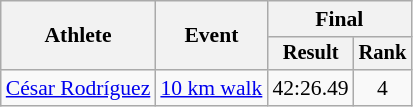<table class="wikitable" style="font-size:90%">
<tr>
<th rowspan=2>Athlete</th>
<th rowspan=2>Event</th>
<th colspan=2>Final</th>
</tr>
<tr style="font-size:95%">
<th>Result</th>
<th>Rank</th>
</tr>
<tr align=center>
<td align=left><a href='#'>César Rodríguez</a></td>
<td align=left><a href='#'>10 km walk</a></td>
<td>42:26.49</td>
<td>4</td>
</tr>
</table>
